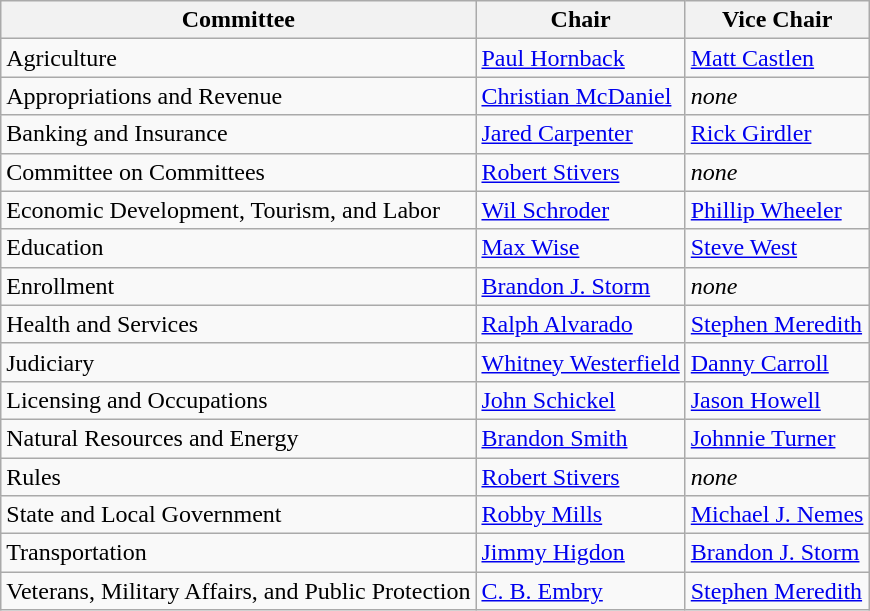<table class="wikitable">
<tr>
<th>Committee</th>
<th>Chair</th>
<th>Vice Chair</th>
</tr>
<tr>
<td>Agriculture</td>
<td><a href='#'>Paul Hornback</a></td>
<td><a href='#'>Matt Castlen</a></td>
</tr>
<tr>
<td>Appropriations and Revenue</td>
<td><a href='#'>Christian McDaniel</a></td>
<td><em>none</em></td>
</tr>
<tr>
<td>Banking and Insurance</td>
<td><a href='#'>Jared Carpenter</a></td>
<td><a href='#'>Rick Girdler</a></td>
</tr>
<tr>
<td>Committee on Committees</td>
<td><a href='#'>Robert Stivers</a></td>
<td><em>none</em></td>
</tr>
<tr>
<td>Economic Development, Tourism, and Labor</td>
<td><a href='#'>Wil Schroder</a></td>
<td><a href='#'>Phillip Wheeler</a></td>
</tr>
<tr>
<td>Education</td>
<td><a href='#'>Max Wise</a></td>
<td><a href='#'>Steve West</a></td>
</tr>
<tr>
<td>Enrollment</td>
<td><a href='#'>Brandon J. Storm</a></td>
<td><em>none</em></td>
</tr>
<tr>
<td>Health and Services</td>
<td><a href='#'>Ralph Alvarado</a></td>
<td><a href='#'>Stephen Meredith</a></td>
</tr>
<tr>
<td>Judiciary</td>
<td><a href='#'>Whitney Westerfield</a></td>
<td><a href='#'>Danny Carroll</a></td>
</tr>
<tr>
<td>Licensing and Occupations</td>
<td><a href='#'>John Schickel</a></td>
<td><a href='#'>Jason Howell</a></td>
</tr>
<tr>
<td>Natural Resources and Energy</td>
<td><a href='#'>Brandon Smith</a></td>
<td><a href='#'>Johnnie Turner</a></td>
</tr>
<tr>
<td>Rules</td>
<td><a href='#'>Robert Stivers</a></td>
<td><em>none</em></td>
</tr>
<tr>
<td>State and Local Government</td>
<td><a href='#'>Robby Mills</a></td>
<td><a href='#'>Michael J. Nemes</a></td>
</tr>
<tr>
<td>Transportation</td>
<td><a href='#'>Jimmy Higdon</a></td>
<td><a href='#'>Brandon J. Storm</a></td>
</tr>
<tr>
<td>Veterans, Military Affairs, and Public Protection</td>
<td><a href='#'>C. B. Embry</a></td>
<td><a href='#'>Stephen Meredith</a></td>
</tr>
</table>
